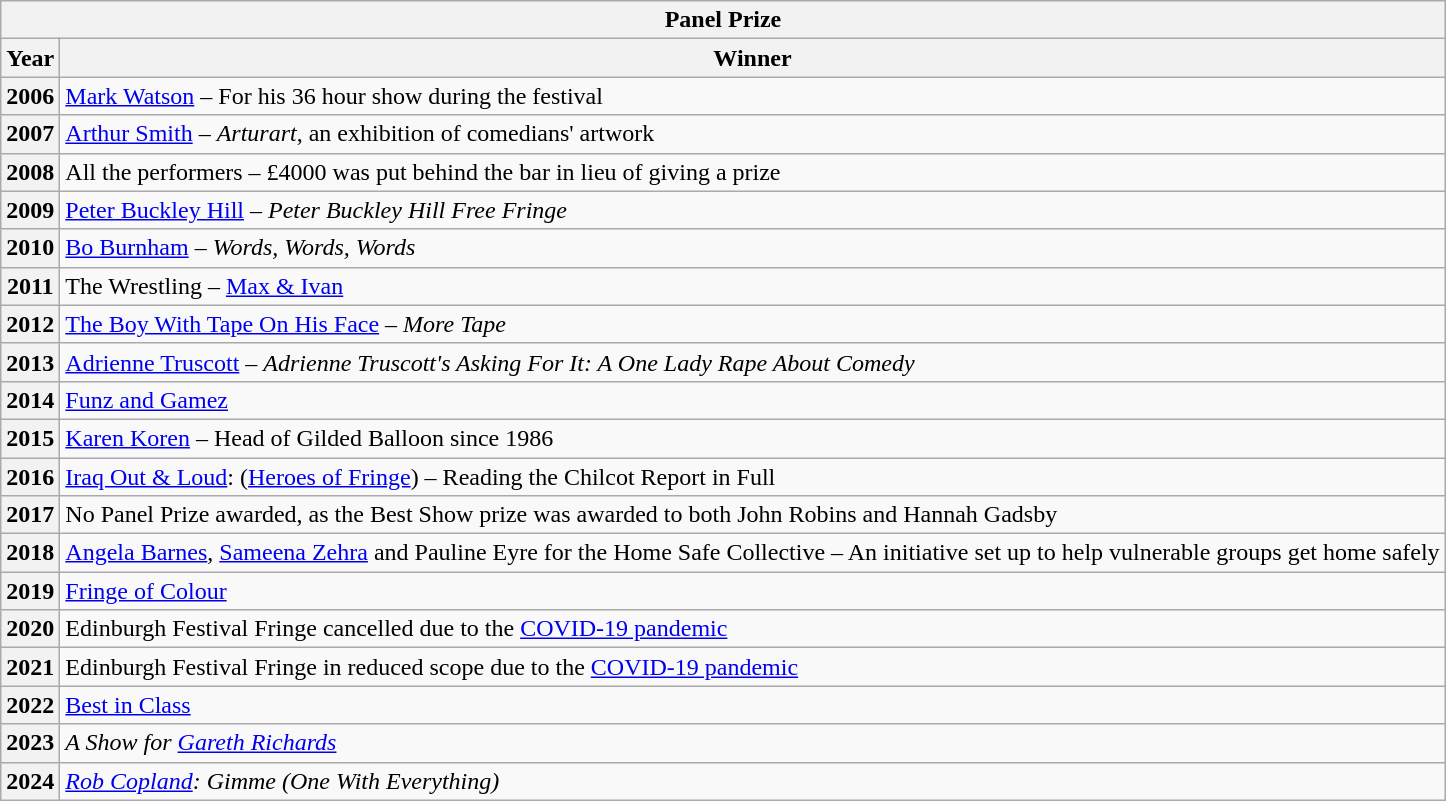<table class="wikitable">
<tr>
<th colspan="2">Panel Prize</th>
</tr>
<tr>
<th>Year</th>
<th>Winner</th>
</tr>
<tr>
<th>2006</th>
<td><a href='#'>Mark Watson</a> – For his 36 hour show during the festival</td>
</tr>
<tr>
<th>2007</th>
<td><a href='#'>Arthur Smith</a> – <em>Arturart</em>, an exhibition of comedians' artwork</td>
</tr>
<tr>
<th>2008</th>
<td>All the performers – £4000 was put behind the bar in lieu of giving a prize</td>
</tr>
<tr>
<th>2009</th>
<td><a href='#'>Peter Buckley Hill</a> – <em>Peter Buckley Hill Free Fringe</em></td>
</tr>
<tr>
<th>2010</th>
<td><a href='#'>Bo Burnham</a> – <em>Words, Words, Words</em></td>
</tr>
<tr>
<th>2011</th>
<td>The Wrestling – <a href='#'>Max & Ivan</a></td>
</tr>
<tr>
<th>2012</th>
<td><a href='#'>The Boy With Tape On His Face</a> – <em>More Tape</em></td>
</tr>
<tr>
<th>2013</th>
<td><a href='#'>Adrienne Truscott</a> – <em>Adrienne Truscott's Asking For It: A One Lady Rape About Comedy</em></td>
</tr>
<tr>
<th>2014</th>
<td><a href='#'>Funz and Gamez</a></td>
</tr>
<tr>
<th>2015</th>
<td><a href='#'>Karen Koren</a> – Head of Gilded Balloon since 1986</td>
</tr>
<tr>
<th>2016</th>
<td><a href='#'>Iraq Out & Loud</a>: (<a href='#'>Heroes of Fringe</a>) – Reading the Chilcot Report in Full</td>
</tr>
<tr>
<th>2017</th>
<td>No Panel Prize awarded, as the Best Show prize was awarded to both John Robins and Hannah Gadsby</td>
</tr>
<tr>
<th>2018</th>
<td><a href='#'>Angela Barnes</a>, <a href='#'>Sameena Zehra</a> and Pauline Eyre for the Home Safe Collective – An initiative set up to help vulnerable groups get home safely</td>
</tr>
<tr>
<th>2019</th>
<td><a href='#'>Fringe of Colour</a></td>
</tr>
<tr>
<th>2020</th>
<td>Edinburgh Festival Fringe cancelled due to the <a href='#'>COVID-19 pandemic</a></td>
</tr>
<tr>
<th>2021</th>
<td>Edinburgh Festival Fringe in reduced scope due to the <a href='#'>COVID-19 pandemic</a></td>
</tr>
<tr>
<th>2022</th>
<td><a href='#'>Best in Class</a></td>
</tr>
<tr>
<th>2023</th>
<td><em>A Show for <a href='#'>Gareth Richards</a></em></td>
</tr>
<tr>
<th>2024</th>
<td><em><a href='#'>Rob Copland</a>:  Gimme (One With Everything)</em></td>
</tr>
</table>
